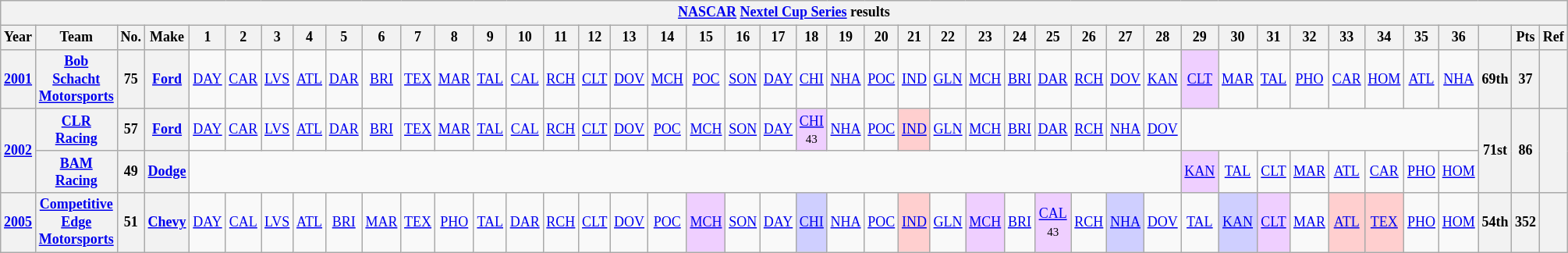<table class="wikitable" style="text-align:center; font-size:75%">
<tr>
<th colspan=45><a href='#'>NASCAR</a> <a href='#'>Nextel Cup Series</a> results</th>
</tr>
<tr>
<th>Year</th>
<th>Team</th>
<th>No.</th>
<th>Make</th>
<th>1</th>
<th>2</th>
<th>3</th>
<th>4</th>
<th>5</th>
<th>6</th>
<th>7</th>
<th>8</th>
<th>9</th>
<th>10</th>
<th>11</th>
<th>12</th>
<th>13</th>
<th>14</th>
<th>15</th>
<th>16</th>
<th>17</th>
<th>18</th>
<th>19</th>
<th>20</th>
<th>21</th>
<th>22</th>
<th>23</th>
<th>24</th>
<th>25</th>
<th>26</th>
<th>27</th>
<th>28</th>
<th>29</th>
<th>30</th>
<th>31</th>
<th>32</th>
<th>33</th>
<th>34</th>
<th>35</th>
<th>36</th>
<th></th>
<th>Pts</th>
<th>Ref</th>
</tr>
<tr>
<th><a href='#'>2001</a></th>
<th><a href='#'>Bob Schacht Motorsports</a></th>
<th>75</th>
<th><a href='#'>Ford</a></th>
<td><a href='#'>DAY</a></td>
<td><a href='#'>CAR</a></td>
<td><a href='#'>LVS</a></td>
<td><a href='#'>ATL</a></td>
<td><a href='#'>DAR</a></td>
<td><a href='#'>BRI</a></td>
<td><a href='#'>TEX</a></td>
<td><a href='#'>MAR</a></td>
<td><a href='#'>TAL</a></td>
<td><a href='#'>CAL</a></td>
<td><a href='#'>RCH</a></td>
<td><a href='#'>CLT</a></td>
<td><a href='#'>DOV</a></td>
<td><a href='#'>MCH</a></td>
<td><a href='#'>POC</a></td>
<td><a href='#'>SON</a></td>
<td><a href='#'>DAY</a></td>
<td><a href='#'>CHI</a></td>
<td><a href='#'>NHA</a></td>
<td><a href='#'>POC</a></td>
<td><a href='#'>IND</a></td>
<td><a href='#'>GLN</a></td>
<td><a href='#'>MCH</a></td>
<td><a href='#'>BRI</a></td>
<td><a href='#'>DAR</a></td>
<td><a href='#'>RCH</a></td>
<td><a href='#'>DOV</a></td>
<td><a href='#'>KAN</a></td>
<td style="background:#EFCFFF;"><a href='#'>CLT</a><br></td>
<td><a href='#'>MAR</a></td>
<td><a href='#'>TAL</a></td>
<td><a href='#'>PHO</a></td>
<td><a href='#'>CAR</a></td>
<td><a href='#'>HOM</a></td>
<td><a href='#'>ATL</a></td>
<td><a href='#'>NHA</a></td>
<th>69th</th>
<th>37</th>
<th></th>
</tr>
<tr>
<th rowspan=2><a href='#'>2002</a></th>
<th><a href='#'>CLR Racing</a></th>
<th>57</th>
<th><a href='#'>Ford</a></th>
<td><a href='#'>DAY</a></td>
<td><a href='#'>CAR</a></td>
<td><a href='#'>LVS</a></td>
<td><a href='#'>ATL</a></td>
<td><a href='#'>DAR</a></td>
<td><a href='#'>BRI</a></td>
<td><a href='#'>TEX</a></td>
<td><a href='#'>MAR</a></td>
<td><a href='#'>TAL</a></td>
<td><a href='#'>CAL</a></td>
<td><a href='#'>RCH</a></td>
<td><a href='#'>CLT</a></td>
<td><a href='#'>DOV</a></td>
<td><a href='#'>POC</a></td>
<td><a href='#'>MCH</a></td>
<td><a href='#'>SON</a></td>
<td><a href='#'>DAY</a></td>
<td style="background:#EFCFFF;"><a href='#'>CHI</a><br><small>43</small></td>
<td><a href='#'>NHA</a></td>
<td><a href='#'>POC</a></td>
<td style="background:#FFCFCF;"><a href='#'>IND</a><br></td>
<td><a href='#'>GLN</a></td>
<td><a href='#'>MCH</a></td>
<td><a href='#'>BRI</a></td>
<td><a href='#'>DAR</a></td>
<td><a href='#'>RCH</a></td>
<td><a href='#'>NHA</a></td>
<td><a href='#'>DOV</a></td>
<td colspan=8></td>
<th rowspan=2>71st</th>
<th rowspan=2>86</th>
<th rowspan=2></th>
</tr>
<tr>
<th><a href='#'>BAM Racing</a></th>
<th>49</th>
<th><a href='#'>Dodge</a></th>
<td colspan=28></td>
<td style="background:#EFCFFF;"><a href='#'>KAN</a><br></td>
<td><a href='#'>TAL</a></td>
<td><a href='#'>CLT</a></td>
<td><a href='#'>MAR</a></td>
<td><a href='#'>ATL</a></td>
<td><a href='#'>CAR</a></td>
<td><a href='#'>PHO</a></td>
<td><a href='#'>HOM</a></td>
</tr>
<tr>
<th><a href='#'>2005</a></th>
<th><a href='#'>Competitive Edge Motorsports</a></th>
<th>51</th>
<th><a href='#'>Chevy</a></th>
<td><a href='#'>DAY</a></td>
<td><a href='#'>CAL</a></td>
<td><a href='#'>LVS</a></td>
<td><a href='#'>ATL</a></td>
<td><a href='#'>BRI</a></td>
<td><a href='#'>MAR</a></td>
<td><a href='#'>TEX</a></td>
<td><a href='#'>PHO</a></td>
<td><a href='#'>TAL</a></td>
<td><a href='#'>DAR</a></td>
<td><a href='#'>RCH</a></td>
<td><a href='#'>CLT</a></td>
<td><a href='#'>DOV</a></td>
<td><a href='#'>POC</a></td>
<td style="background:#EFCFFF;"><a href='#'>MCH</a><br></td>
<td><a href='#'>SON</a></td>
<td><a href='#'>DAY</a></td>
<td style="background:#CFCFFF;"><a href='#'>CHI</a><br></td>
<td><a href='#'>NHA</a></td>
<td><a href='#'>POC</a></td>
<td style="background:#FFCFCF;"><a href='#'>IND</a><br></td>
<td><a href='#'>GLN</a></td>
<td style="background:#EFCFFF;"><a href='#'>MCH</a><br></td>
<td><a href='#'>BRI</a></td>
<td style="background:#EFCFFF;"><a href='#'>CAL</a><br><small>43</small></td>
<td><a href='#'>RCH</a></td>
<td style="background:#CFCFFF;"><a href='#'>NHA</a><br></td>
<td><a href='#'>DOV</a></td>
<td><a href='#'>TAL</a></td>
<td style="background:#CFCFFF;"><a href='#'>KAN</a><br></td>
<td style="background:#EFCFFF;"><a href='#'>CLT</a><br></td>
<td><a href='#'>MAR</a></td>
<td style="background:#FFCFCF;"><a href='#'>ATL</a><br></td>
<td style="background:#FFCFCF;"><a href='#'>TEX</a><br></td>
<td><a href='#'>PHO</a></td>
<td><a href='#'>HOM</a></td>
<th>54th</th>
<th>352</th>
<th></th>
</tr>
</table>
